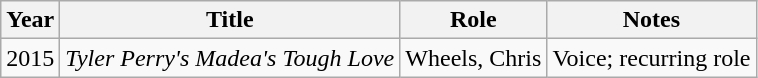<table class="wikitable sortable">
<tr>
<th>Year</th>
<th>Title</th>
<th>Role</th>
<th>Notes</th>
</tr>
<tr>
<td>2015</td>
<td><em>Tyler Perry's Madea's Tough Love</em></td>
<td>Wheels, Chris</td>
<td>Voice; recurring role</td>
</tr>
</table>
